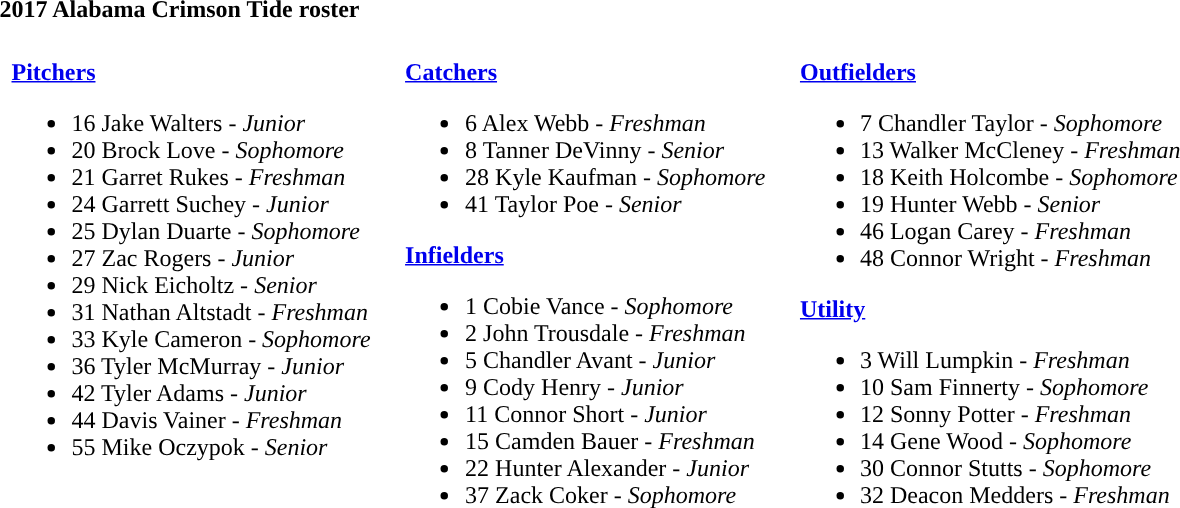<table class="toccolours" style="text-align: left;">
<tr>
<th colspan="9">2017 Alabama Crimson Tide roster</th>
</tr>
<tr>
</tr>
<tr>
<td width="03"> </td>
<td valign="top"><br><strong><a href='#'>Pitchers</a></strong><ul><li>16 Jake Walters - <em>Junior</em></li><li>20 Brock Love - <em>Sophomore</em></li><li>21 Garret Rukes - <em>Freshman</em></li><li>24 Garrett Suchey - <em>Junior</em></li><li>25 Dylan Duarte - <em>Sophomore</em></li><li>27 Zac Rogers - <em>Junior</em></li><li>29 Nick Eicholtz - <em>Senior</em></li><li>31 Nathan Altstadt - <em>Freshman</em></li><li>33 Kyle Cameron - <em>Sophomore</em></li><li>36 Tyler McMurray - <em>Junior</em></li><li>42 Tyler Adams - <em>Junior</em></li><li>44 Davis Vainer - <em> Freshman</em></li><li>55 Mike Oczypok - <em> Senior</em></li></ul></td>
<td width="15"> </td>
<td valign="top"><br><strong><a href='#'>Catchers</a></strong><ul><li>6 Alex Webb - <em> Freshman</em></li><li>8 Tanner DeVinny - <em>Senior</em></li><li>28 Kyle Kaufman - <em>Sophomore</em></li><li>41 Taylor Poe - <em>Senior</em></li></ul><strong><a href='#'>Infielders</a></strong><ul><li>1 Cobie Vance - <em>Sophomore</em></li><li>2 John Trousdale - <em>Freshman</em></li><li>5 Chandler Avant - <em>Junior</em></li><li>9 Cody Henry - <em>Junior</em></li><li>11 Connor Short - <em>Junior</em></li><li>15 Camden Bauer - <em>Freshman</em></li><li>22 Hunter Alexander - <em>Junior</em></li><li>37 Zack Coker - <em> Sophomore</em></li></ul></td>
<td width="15"> </td>
<td valign="top"><br><strong><a href='#'>Outfielders</a></strong><ul><li>7 Chandler Taylor - <em>Sophomore</em></li><li>13 Walker McCleney - <em>Freshman</em></li><li>18 Keith Holcombe - <em>Sophomore</em></li><li>19 Hunter Webb - <em>Senior</em></li><li>46 Logan Carey - <em>Freshman</em></li><li>48 Connor Wright - <em> Freshman</em></li></ul><strong><a href='#'>Utility</a></strong><ul><li>3 Will Lumpkin - <em>Freshman</em></li><li>10 Sam Finnerty - <em>Sophomore</em></li><li>12 Sonny Potter - <em>Freshman</em></li><li>14 Gene Wood - <em>Sophomore</em></li><li>30 Connor Stutts - <em>Sophomore</em></li><li>32 Deacon Medders - <em>Freshman</em></li></ul></td>
</tr>
</table>
